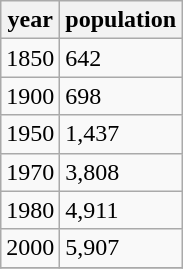<table class="wikitable">
<tr>
<th>year</th>
<th>population</th>
</tr>
<tr>
<td>1850</td>
<td>642</td>
</tr>
<tr>
<td>1900</td>
<td>698</td>
</tr>
<tr>
<td>1950</td>
<td>1,437</td>
</tr>
<tr>
<td>1970</td>
<td>3,808</td>
</tr>
<tr>
<td>1980</td>
<td>4,911</td>
</tr>
<tr>
<td>2000</td>
<td>5,907</td>
</tr>
<tr>
</tr>
</table>
